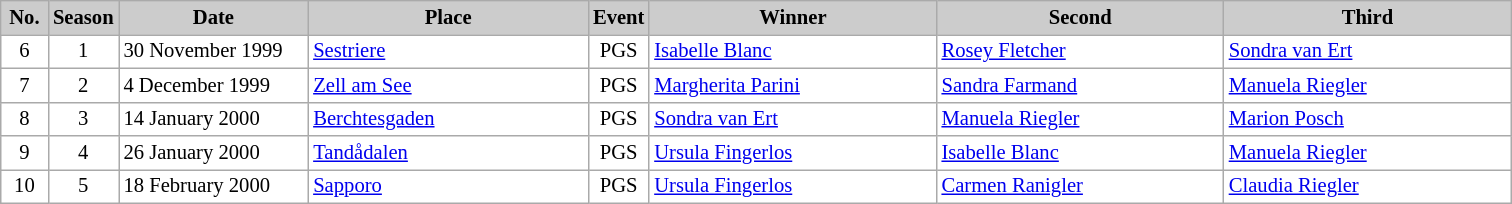<table class="wikitable plainrowheaders" style="background:#fff; font-size:86%; border:grey solid 1px; border-collapse:collapse;">
<tr style="background:#ccc; text-align:center;">
<th scope="col" style="background:#ccc; width:25px;">No.</th>
<th scope="col" style="background:#ccc; width:30px;">Season</th>
<th scope="col" style="background:#ccc; width:120px;">Date</th>
<th scope="col" style="background:#ccc; width:180px;">Place</th>
<th scope="col" style="background:#ccc; width:15px;">Event</th>
<th scope="col" style="background:#ccc; width:185px;">Winner</th>
<th scope="col" style="background:#ccc; width:185px;">Second</th>
<th scope="col" style="background:#ccc; width:185px;">Third</th>
</tr>
<tr>
<td align=center>6</td>
<td align=center>1</td>
<td>30 November 1999</td>
<td> <a href='#'>Sestriere</a></td>
<td align=center>PGS</td>
<td> <a href='#'>Isabelle Blanc</a></td>
<td> <a href='#'>Rosey Fletcher</a></td>
<td> <a href='#'>Sondra van Ert</a></td>
</tr>
<tr>
<td align=center>7</td>
<td align=center>2</td>
<td>4 December 1999</td>
<td> <a href='#'>Zell am See</a></td>
<td align=center>PGS</td>
<td> <a href='#'>Margherita Parini</a></td>
<td> <a href='#'>Sandra Farmand</a></td>
<td> <a href='#'>Manuela Riegler</a></td>
</tr>
<tr>
<td align=center>8</td>
<td align=center>3</td>
<td>14 January 2000</td>
<td> <a href='#'>Berchtesgaden</a></td>
<td align=center>PGS</td>
<td> <a href='#'>Sondra van Ert</a></td>
<td> <a href='#'>Manuela Riegler</a></td>
<td> <a href='#'>Marion Posch</a></td>
</tr>
<tr>
<td align=center>9</td>
<td align=center>4</td>
<td>26 January 2000</td>
<td> <a href='#'>Tandådalen</a></td>
<td align=center>PGS</td>
<td> <a href='#'>Ursula Fingerlos</a></td>
<td> <a href='#'>Isabelle Blanc</a></td>
<td> <a href='#'>Manuela Riegler</a></td>
</tr>
<tr>
<td align=center>10</td>
<td align=center>5</td>
<td>18 February 2000</td>
<td> <a href='#'>Sapporo</a></td>
<td align=center>PGS</td>
<td> <a href='#'>Ursula Fingerlos</a></td>
<td> <a href='#'>Carmen Ranigler</a></td>
<td> <a href='#'>Claudia Riegler</a></td>
</tr>
</table>
